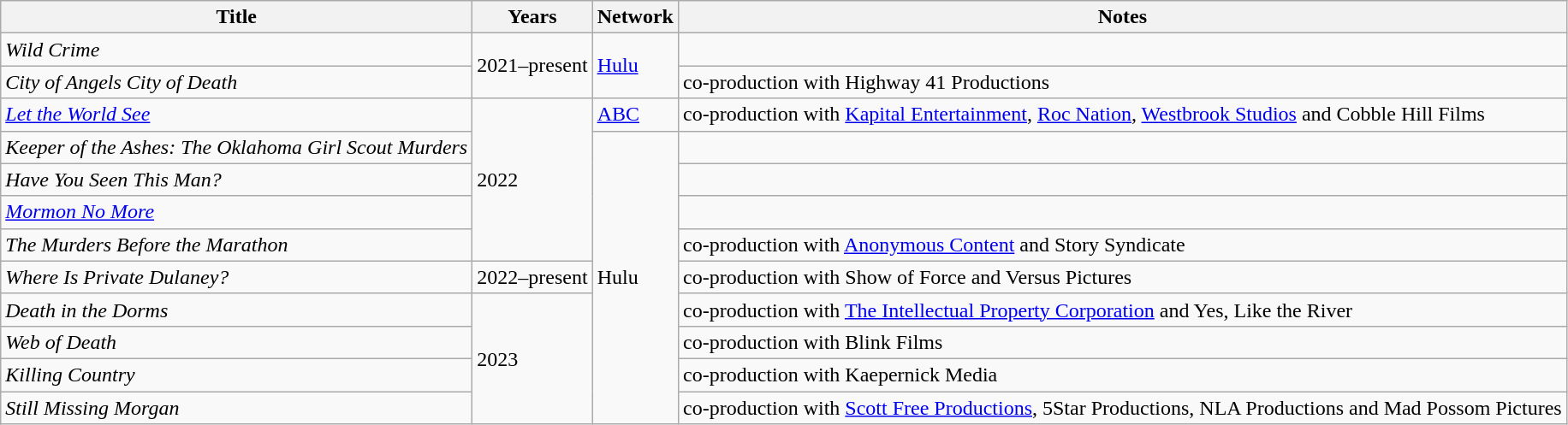<table class="wikitable sortable">
<tr>
<th>Title</th>
<th>Years</th>
<th>Network</th>
<th>Notes</th>
</tr>
<tr>
<td><em>Wild Crime</em></td>
<td rowspan="2">2021–present</td>
<td rowspan="2"><a href='#'>Hulu</a></td>
<td></td>
</tr>
<tr>
<td><em>City of Angels  City of Death</em></td>
<td>co-production with Highway 41 Productions</td>
</tr>
<tr>
<td><em><a href='#'>Let the World See</a></em></td>
<td rowspan="5">2022</td>
<td><a href='#'>ABC</a></td>
<td>co-production with <a href='#'>Kapital Entertainment</a>, <a href='#'>Roc Nation</a>, <a href='#'>Westbrook Studios</a> and Cobble Hill Films</td>
</tr>
<tr>
<td><em>Keeper of the Ashes: The Oklahoma Girl Scout Murders</em></td>
<td rowspan="9">Hulu</td>
<td></td>
</tr>
<tr>
<td><em>Have You Seen This Man?</em></td>
<td></td>
</tr>
<tr>
<td><em><a href='#'>Mormon No More</a></em></td>
<td></td>
</tr>
<tr>
<td><em>The Murders Before the Marathon</em></td>
<td>co-production with <a href='#'>Anonymous Content</a> and Story Syndicate</td>
</tr>
<tr>
<td><em>Where Is Private Dulaney?</em></td>
<td>2022–present</td>
<td>co-production with Show of Force and Versus Pictures</td>
</tr>
<tr>
<td><em>Death in the Dorms</em></td>
<td rowspan="4">2023</td>
<td>co-production with <a href='#'>The Intellectual Property Corporation</a> and Yes, Like the River</td>
</tr>
<tr>
<td><em>Web of Death</em></td>
<td>co-production with Blink Films</td>
</tr>
<tr>
<td><em>Killing Country</em></td>
<td>co-production with Kaepernick Media</td>
</tr>
<tr>
<td><em>Still Missing Morgan</em></td>
<td>co-production with <a href='#'>Scott Free Productions</a>, 5Star Productions, NLA Productions and Mad Possom Pictures</td>
</tr>
</table>
